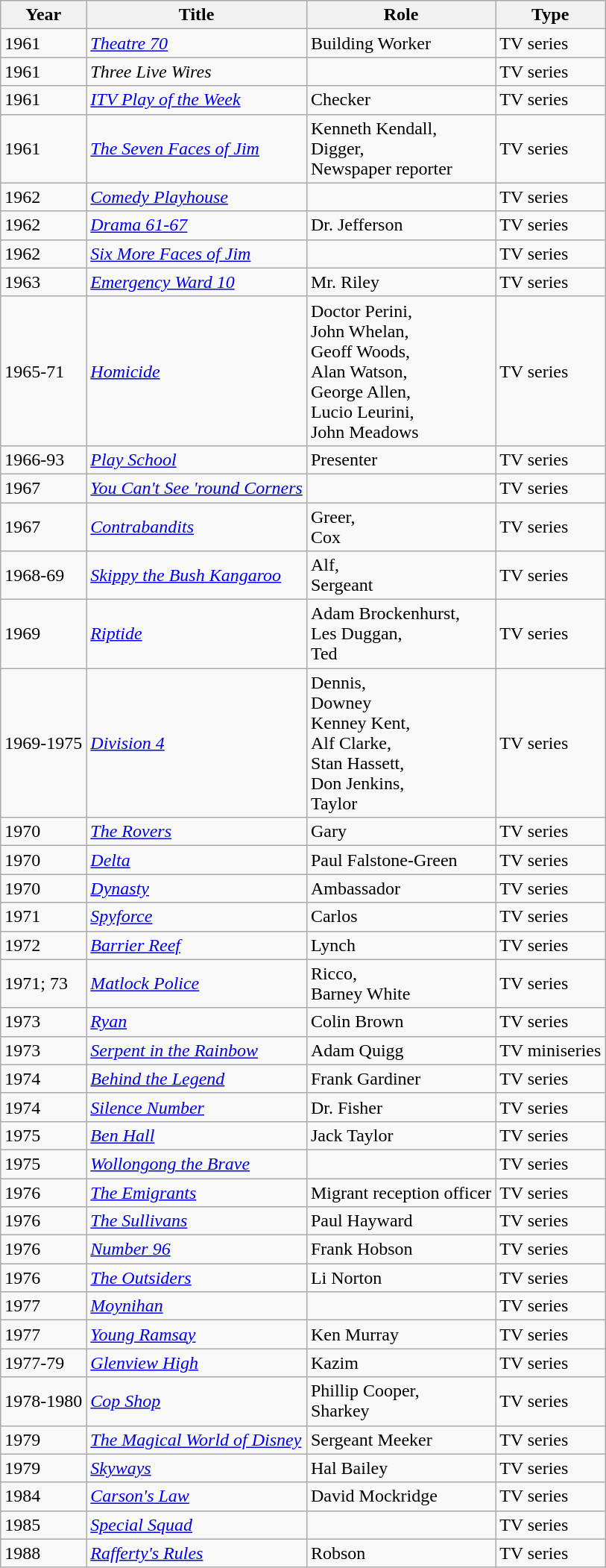<table class="wikitable">
<tr>
<th>Year</th>
<th>Title</th>
<th>Role</th>
<th>Type</th>
</tr>
<tr>
<td>1961</td>
<td><em><a href='#'>Theatre 70</a></em></td>
<td>Building Worker</td>
<td>TV series</td>
</tr>
<tr>
<td>1961</td>
<td><em>Three Live Wires</em></td>
<td></td>
<td>TV series</td>
</tr>
<tr>
<td>1961</td>
<td><em><a href='#'>ITV Play of the Week</a></em></td>
<td>Checker</td>
<td>TV series</td>
</tr>
<tr>
<td>1961</td>
<td><em><a href='#'>The Seven Faces of Jim</a></em></td>
<td>Kenneth Kendall,<br>Digger,<br>Newspaper reporter</td>
<td>TV series</td>
</tr>
<tr>
<td>1962</td>
<td><em><a href='#'>Comedy Playhouse</a></em></td>
<td></td>
<td>TV series</td>
</tr>
<tr>
<td>1962</td>
<td><em><a href='#'>Drama 61-67</a></em></td>
<td>Dr. Jefferson</td>
<td>TV series</td>
</tr>
<tr>
<td>1962</td>
<td><em><a href='#'>Six More Faces of Jim</a></em></td>
<td></td>
<td>TV series</td>
</tr>
<tr>
<td>1963</td>
<td><em><a href='#'>Emergency Ward 10</a></em></td>
<td>Mr. Riley</td>
<td>TV series</td>
</tr>
<tr>
<td>1965-71</td>
<td><em><a href='#'>Homicide</a></em></td>
<td>Doctor Perini,<br>John Whelan,<br>Geoff Woods,<br>Alan Watson,<br>George Allen,<br>Lucio Leurini,<br>John Meadows</td>
<td>TV series</td>
</tr>
<tr>
<td>1966-93</td>
<td><em><a href='#'>Play School</a></em></td>
<td>Presenter</td>
<td>TV series</td>
</tr>
<tr>
<td>1967</td>
<td><em><a href='#'>You Can't See 'round Corners</a></em></td>
<td></td>
<td>TV series</td>
</tr>
<tr>
<td>1967</td>
<td><em><a href='#'>Contrabandits</a></em></td>
<td>Greer,<br>Cox</td>
<td>TV series</td>
</tr>
<tr>
<td>1968-69</td>
<td><em><a href='#'>Skippy the Bush Kangaroo</a></em></td>
<td>Alf,<br>Sergeant</td>
<td>TV series</td>
</tr>
<tr>
<td>1969</td>
<td><em><a href='#'>Riptide</a></em></td>
<td>Adam Brockenhurst,<br>Les Duggan,<br>Ted</td>
<td>TV series</td>
</tr>
<tr>
<td>1969-1975</td>
<td><em><a href='#'>Division 4</a></em></td>
<td>Dennis,<br>Downey<br>Kenney Kent,<br>Alf Clarke,<br>Stan Hassett,<br>Don Jenkins,<br>Taylor</td>
<td>TV series</td>
</tr>
<tr>
<td>1970</td>
<td><em><a href='#'>The Rovers</a></em></td>
<td>Gary</td>
<td>TV series</td>
</tr>
<tr>
<td>1970</td>
<td><em><a href='#'>Delta</a></em></td>
<td>Paul Falstone-Green</td>
<td>TV series</td>
</tr>
<tr>
<td>1970</td>
<td><em><a href='#'>Dynasty</a></em></td>
<td>Ambassador</td>
<td>TV series</td>
</tr>
<tr>
<td>1971</td>
<td><em><a href='#'>Spyforce</a></em></td>
<td>Carlos</td>
<td>TV series</td>
</tr>
<tr>
<td>1972</td>
<td><em><a href='#'>Barrier Reef</a></em></td>
<td>Lynch</td>
<td>TV series</td>
</tr>
<tr>
<td>1971; 73</td>
<td><em><a href='#'>Matlock Police</a></em></td>
<td>Ricco, <br>Barney White</td>
<td>TV series</td>
</tr>
<tr>
<td>1973</td>
<td><em><a href='#'>Ryan</a></em></td>
<td>Colin Brown</td>
<td>TV series</td>
</tr>
<tr>
<td>1973</td>
<td><em><a href='#'>Serpent in the Rainbow</a></em></td>
<td>Adam Quigg</td>
<td>TV miniseries</td>
</tr>
<tr>
<td>1974</td>
<td><em><a href='#'>Behind the Legend</a></em></td>
<td>Frank Gardiner</td>
<td>TV series</td>
</tr>
<tr>
<td>1974</td>
<td><em><a href='#'>Silence Number</a></em></td>
<td>Dr. Fisher</td>
<td>TV series</td>
</tr>
<tr>
<td>1975</td>
<td><em><a href='#'>Ben Hall</a></em></td>
<td>Jack Taylor</td>
<td>TV series</td>
</tr>
<tr>
<td>1975</td>
<td><em><a href='#'>Wollongong the Brave</a></em></td>
<td></td>
<td>TV series</td>
</tr>
<tr>
<td>1976</td>
<td><em><a href='#'>The Emigrants</a></em></td>
<td>Migrant reception officer</td>
<td>TV series</td>
</tr>
<tr>
<td>1976</td>
<td><em><a href='#'>The Sullivans</a></em></td>
<td>Paul Hayward</td>
<td>TV series</td>
</tr>
<tr>
<td>1976</td>
<td><em><a href='#'>Number 96</a></em></td>
<td>Frank Hobson</td>
<td>TV series</td>
</tr>
<tr>
<td>1976</td>
<td><em><a href='#'>The Outsiders</a></em></td>
<td>Li Norton</td>
<td>TV series</td>
</tr>
<tr>
<td>1977</td>
<td><em><a href='#'>Moynihan</a></em></td>
<td></td>
<td>TV series</td>
</tr>
<tr>
<td>1977</td>
<td><em><a href='#'>Young Ramsay</a></em></td>
<td>Ken Murray</td>
<td>TV series</td>
</tr>
<tr>
<td>1977-79</td>
<td><em><a href='#'>Glenview High</a></em></td>
<td>Kazim</td>
<td>TV series</td>
</tr>
<tr>
<td>1978-1980</td>
<td><em><a href='#'>Cop Shop</a></em></td>
<td>Phillip Cooper,<br>Sharkey</td>
<td>TV series</td>
</tr>
<tr>
<td>1979</td>
<td><em><a href='#'>The Magical World of Disney</a></em></td>
<td>Sergeant Meeker</td>
<td>TV series</td>
</tr>
<tr>
<td>1979</td>
<td><em><a href='#'>Skyways</a></em></td>
<td>Hal Bailey</td>
<td>TV series</td>
</tr>
<tr>
<td>1984</td>
<td><em><a href='#'>Carson's Law</a></em></td>
<td>David Mockridge</td>
<td>TV series</td>
</tr>
<tr>
<td>1985</td>
<td><em><a href='#'>Special Squad</a></em></td>
<td></td>
<td>TV series</td>
</tr>
<tr>
<td>1988</td>
<td><em><a href='#'>Rafferty's Rules</a></em></td>
<td>Robson</td>
<td>TV series</td>
</tr>
</table>
